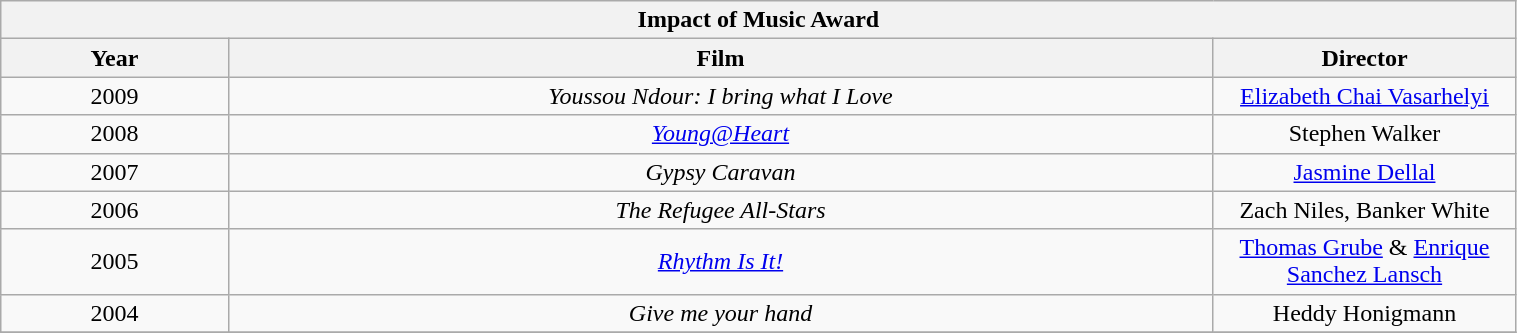<table class="wikitable" width="80%">
<tr>
<th colspan="3" align="center">Impact of Music Award</th>
</tr>
<tr>
<th width="15%">Year</th>
<th width="65%">Film</th>
<th width="20%">Director</th>
</tr>
<tr>
<td align="center">2009</td>
<td align="center"><em>Youssou Ndour: I bring what I Love</em></td>
<td align="center"><a href='#'>Elizabeth Chai Vasarhelyi</a></td>
</tr>
<tr>
<td align="center">2008</td>
<td align="center"><a href='#'><em>Young@Heart</em></a></td>
<td align="center">Stephen Walker</td>
</tr>
<tr>
<td align="center">2007</td>
<td align="center"><em>Gypsy Caravan</em></td>
<td align="center"><a href='#'>Jasmine Dellal</a></td>
</tr>
<tr>
<td align="center">2006</td>
<td align="center"><em>The Refugee All-Stars</em></td>
<td align="center">Zach Niles, Banker White</td>
</tr>
<tr>
<td align="center">2005</td>
<td align="center"><em><a href='#'>Rhythm Is It!</a></em></td>
<td align="center"><a href='#'>Thomas Grube</a> & <a href='#'>Enrique Sanchez Lansch</a></td>
</tr>
<tr>
<td align="center">2004</td>
<td align="center"><em>Give me your hand</em></td>
<td align="center">Heddy Honigmann</td>
</tr>
<tr>
</tr>
</table>
